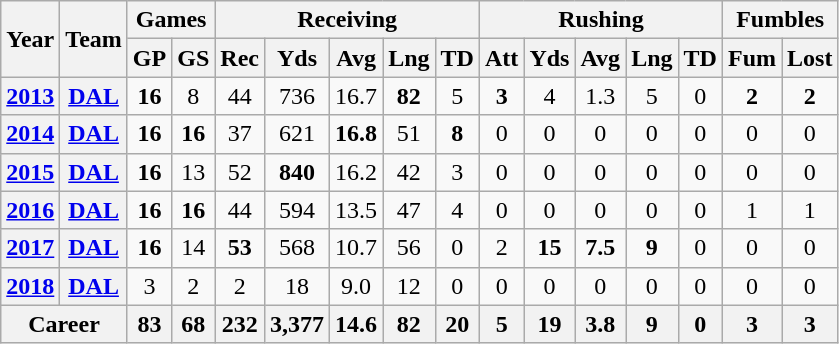<table class=wikitable style="text-align:center;">
<tr>
<th rowspan="2">Year</th>
<th rowspan="2">Team</th>
<th colspan="2">Games</th>
<th colspan="5">Receiving</th>
<th colspan="5">Rushing</th>
<th colspan="2">Fumbles</th>
</tr>
<tr>
<th>GP</th>
<th>GS</th>
<th>Rec</th>
<th>Yds</th>
<th>Avg</th>
<th>Lng</th>
<th>TD</th>
<th>Att</th>
<th>Yds</th>
<th>Avg</th>
<th>Lng</th>
<th>TD</th>
<th>Fum</th>
<th>Lost</th>
</tr>
<tr>
<th><a href='#'>2013</a></th>
<th><a href='#'>DAL</a></th>
<td><strong>16</strong></td>
<td>8</td>
<td>44</td>
<td>736</td>
<td>16.7</td>
<td><strong>82</strong></td>
<td>5</td>
<td><strong>3</strong></td>
<td>4</td>
<td>1.3</td>
<td>5</td>
<td>0</td>
<td><strong>2</strong></td>
<td><strong>2</strong></td>
</tr>
<tr>
<th><a href='#'>2014</a></th>
<th><a href='#'>DAL</a></th>
<td><strong>16</strong></td>
<td><strong>16</strong></td>
<td>37</td>
<td>621</td>
<td><strong>16.8</strong></td>
<td>51</td>
<td><strong>8</strong></td>
<td>0</td>
<td>0</td>
<td>0</td>
<td>0</td>
<td>0</td>
<td>0</td>
<td>0</td>
</tr>
<tr>
<th><a href='#'>2015</a></th>
<th><a href='#'>DAL</a></th>
<td><strong>16</strong></td>
<td>13</td>
<td>52</td>
<td><strong>840</strong></td>
<td>16.2</td>
<td>42</td>
<td>3</td>
<td>0</td>
<td>0</td>
<td>0</td>
<td>0</td>
<td>0</td>
<td>0</td>
<td>0</td>
</tr>
<tr>
<th><a href='#'>2016</a></th>
<th><a href='#'>DAL</a></th>
<td><strong>16</strong></td>
<td><strong>16</strong></td>
<td>44</td>
<td>594</td>
<td>13.5</td>
<td>47</td>
<td>4</td>
<td>0</td>
<td>0</td>
<td>0</td>
<td>0</td>
<td>0</td>
<td>1</td>
<td>1</td>
</tr>
<tr>
<th><a href='#'>2017</a></th>
<th><a href='#'>DAL</a></th>
<td><strong>16</strong></td>
<td>14</td>
<td><strong>53</strong></td>
<td>568</td>
<td>10.7</td>
<td>56</td>
<td>0</td>
<td>2</td>
<td><strong>15</strong></td>
<td><strong> 7.5</strong></td>
<td><strong>9</strong></td>
<td>0</td>
<td>0</td>
<td>0</td>
</tr>
<tr>
<th><a href='#'>2018</a></th>
<th><a href='#'>DAL</a></th>
<td>3</td>
<td>2</td>
<td>2</td>
<td>18</td>
<td>9.0</td>
<td>12</td>
<td>0</td>
<td>0</td>
<td>0</td>
<td>0</td>
<td>0</td>
<td>0</td>
<td>0</td>
<td>0</td>
</tr>
<tr>
<th colspan="2">Career</th>
<th>83</th>
<th>68</th>
<th>232</th>
<th>3,377</th>
<th>14.6</th>
<th>82</th>
<th>20</th>
<th>5</th>
<th>19</th>
<th>3.8</th>
<th>9</th>
<th>0</th>
<th>3</th>
<th>3</th>
</tr>
</table>
